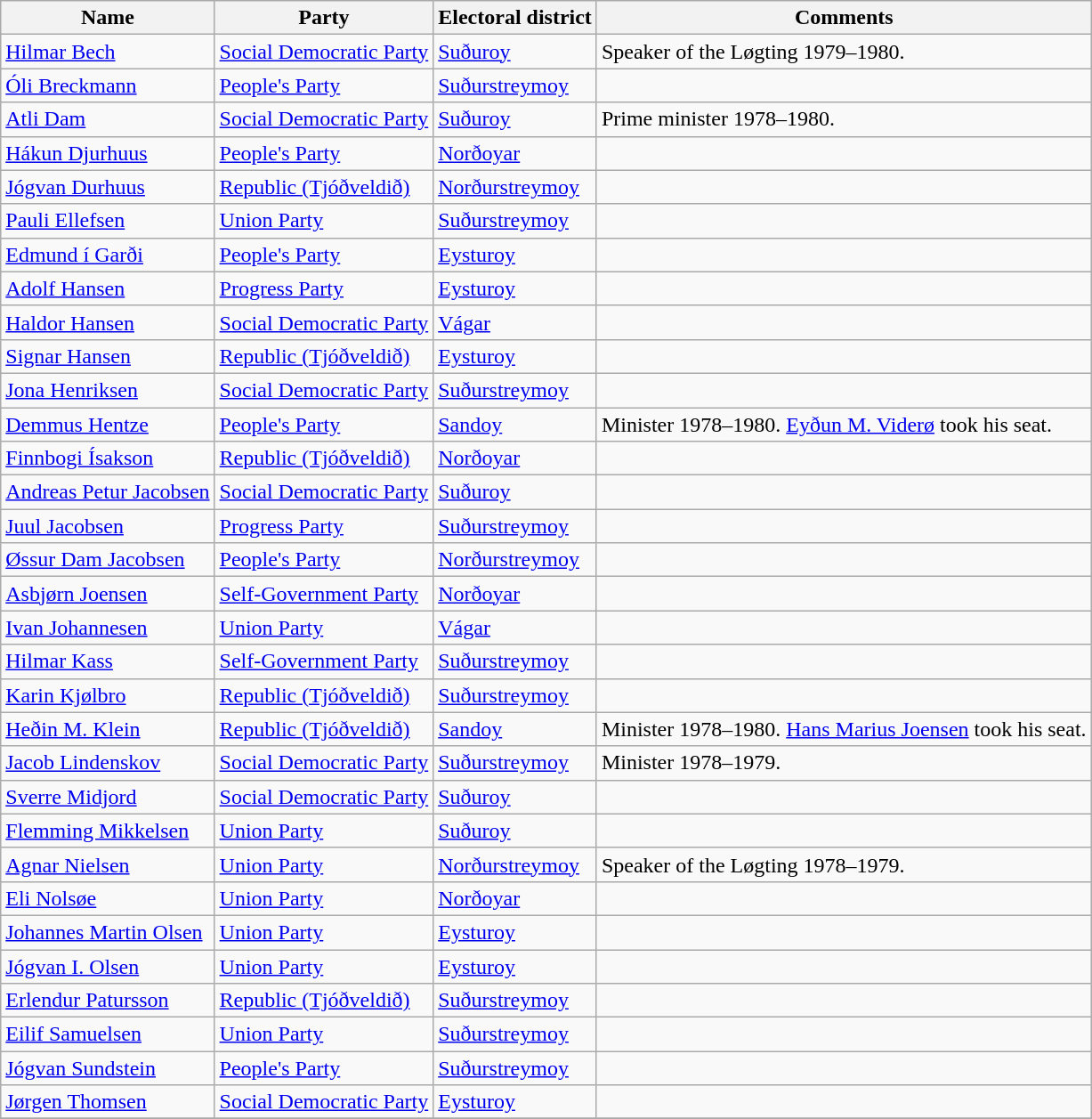<table class="wikitable sortable">
<tr>
<th>Name</th>
<th>Party</th>
<th>Electoral district</th>
<th>Comments</th>
</tr>
<tr>
<td><a href='#'>Hilmar Bech</a></td>
<td><a href='#'>Social Democratic Party</a></td>
<td><a href='#'>Suðuroy</a></td>
<td>Speaker of the Løgting 1979–1980.</td>
</tr>
<tr>
<td><a href='#'>Óli Breckmann</a></td>
<td><a href='#'>People's Party</a></td>
<td><a href='#'>Suðurstreymoy</a></td>
<td></td>
</tr>
<tr>
<td><a href='#'>Atli Dam</a></td>
<td><a href='#'>Social Democratic Party</a></td>
<td><a href='#'>Suðuroy</a></td>
<td>Prime minister 1978–1980.</td>
</tr>
<tr>
<td><a href='#'>Hákun Djurhuus</a></td>
<td><a href='#'>People's Party</a></td>
<td><a href='#'>Norðoyar</a></td>
<td></td>
</tr>
<tr>
<td><a href='#'>Jógvan Durhuus</a></td>
<td><a href='#'>Republic (Tjóðveldið)</a></td>
<td><a href='#'>Norðurstreymoy</a></td>
<td></td>
</tr>
<tr>
<td><a href='#'>Pauli Ellefsen</a></td>
<td><a href='#'>Union Party</a></td>
<td><a href='#'>Suðurstreymoy</a></td>
<td></td>
</tr>
<tr>
<td><a href='#'>Edmund í Garði</a></td>
<td><a href='#'>People's Party</a></td>
<td><a href='#'>Eysturoy</a></td>
<td></td>
</tr>
<tr>
<td><a href='#'>Adolf Hansen</a></td>
<td><a href='#'>Progress Party</a></td>
<td><a href='#'>Eysturoy</a></td>
<td></td>
</tr>
<tr>
<td><a href='#'>Haldor Hansen</a></td>
<td><a href='#'>Social Democratic Party</a></td>
<td><a href='#'>Vágar</a></td>
<td></td>
</tr>
<tr>
<td><a href='#'>Signar Hansen</a></td>
<td><a href='#'>Republic (Tjóðveldið)</a></td>
<td><a href='#'>Eysturoy</a></td>
<td></td>
</tr>
<tr>
<td><a href='#'>Jona Henriksen</a></td>
<td><a href='#'>Social Democratic Party</a></td>
<td><a href='#'>Suðurstreymoy</a></td>
<td></td>
</tr>
<tr>
<td><a href='#'>Demmus Hentze</a></td>
<td><a href='#'>People's Party</a></td>
<td><a href='#'>Sandoy</a></td>
<td>Minister 1978–1980. <a href='#'>Eyðun M. Viderø</a> took his seat.</td>
</tr>
<tr>
<td><a href='#'>Finnbogi Ísakson</a></td>
<td><a href='#'>Republic (Tjóðveldið)</a></td>
<td><a href='#'>Norðoyar</a></td>
<td></td>
</tr>
<tr>
<td><a href='#'>Andreas Petur Jacobsen</a></td>
<td><a href='#'>Social Democratic Party</a></td>
<td><a href='#'>Suðuroy</a></td>
<td></td>
</tr>
<tr>
<td><a href='#'>Juul Jacobsen</a></td>
<td><a href='#'>Progress Party</a></td>
<td><a href='#'>Suðurstreymoy</a></td>
<td></td>
</tr>
<tr>
<td><a href='#'>Øssur Dam Jacobsen</a></td>
<td><a href='#'>People's Party</a></td>
<td><a href='#'>Norðurstreymoy</a></td>
<td></td>
</tr>
<tr>
<td><a href='#'>Asbjørn Joensen</a></td>
<td><a href='#'>Self-Government Party</a></td>
<td><a href='#'>Norðoyar</a></td>
<td></td>
</tr>
<tr>
<td><a href='#'>Ivan Johannesen</a></td>
<td><a href='#'>Union Party</a></td>
<td><a href='#'>Vágar</a></td>
<td></td>
</tr>
<tr>
<td><a href='#'>Hilmar Kass</a></td>
<td><a href='#'>Self-Government Party</a></td>
<td><a href='#'>Suðurstreymoy</a></td>
<td></td>
</tr>
<tr>
<td><a href='#'>Karin Kjølbro</a></td>
<td><a href='#'>Republic (Tjóðveldið)</a></td>
<td><a href='#'>Suðurstreymoy</a></td>
<td></td>
</tr>
<tr>
<td><a href='#'>Heðin M. Klein</a></td>
<td><a href='#'>Republic (Tjóðveldið)</a></td>
<td><a href='#'>Sandoy</a></td>
<td>Minister 1978–1980. <a href='#'>Hans Marius Joensen</a> took his seat.</td>
</tr>
<tr>
<td><a href='#'>Jacob Lindenskov</a></td>
<td><a href='#'>Social Democratic Party</a></td>
<td><a href='#'>Suðurstreymoy</a></td>
<td>Minister 1978–1979.</td>
</tr>
<tr>
<td><a href='#'>Sverre Midjord</a></td>
<td><a href='#'>Social Democratic Party</a></td>
<td><a href='#'>Suðuroy</a></td>
<td></td>
</tr>
<tr>
<td><a href='#'>Flemming Mikkelsen</a></td>
<td><a href='#'>Union Party</a></td>
<td><a href='#'>Suðuroy</a></td>
<td></td>
</tr>
<tr>
<td><a href='#'>Agnar Nielsen</a></td>
<td><a href='#'>Union Party</a></td>
<td><a href='#'>Norðurstreymoy</a></td>
<td>Speaker of the Løgting 1978–1979.</td>
</tr>
<tr>
<td><a href='#'>Eli Nolsøe</a></td>
<td><a href='#'>Union Party</a></td>
<td><a href='#'>Norðoyar</a></td>
<td></td>
</tr>
<tr>
<td><a href='#'>Johannes Martin Olsen</a></td>
<td><a href='#'>Union Party</a></td>
<td><a href='#'>Eysturoy</a></td>
<td></td>
</tr>
<tr>
<td><a href='#'>Jógvan I. Olsen</a></td>
<td><a href='#'>Union Party</a></td>
<td><a href='#'>Eysturoy</a></td>
<td></td>
</tr>
<tr>
<td><a href='#'>Erlendur Patursson</a></td>
<td><a href='#'>Republic (Tjóðveldið)</a></td>
<td><a href='#'>Suðurstreymoy</a></td>
<td></td>
</tr>
<tr>
<td><a href='#'>Eilif Samuelsen</a></td>
<td><a href='#'>Union Party</a></td>
<td><a href='#'>Suðurstreymoy</a></td>
<td></td>
</tr>
<tr>
<td><a href='#'>Jógvan Sundstein</a></td>
<td><a href='#'>People's Party</a></td>
<td><a href='#'>Suðurstreymoy</a></td>
<td></td>
</tr>
<tr>
<td><a href='#'>Jørgen Thomsen</a></td>
<td><a href='#'>Social Democratic Party</a></td>
<td><a href='#'>Eysturoy</a></td>
<td></td>
</tr>
<tr>
</tr>
</table>
